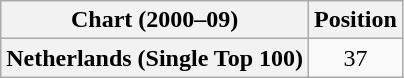<table class="wikitable plainrowheaders">
<tr>
<th>Chart (2000–09)</th>
<th>Position</th>
</tr>
<tr>
<th scope="row">Netherlands (Single Top 100)</th>
<td align="center">37</td>
</tr>
</table>
